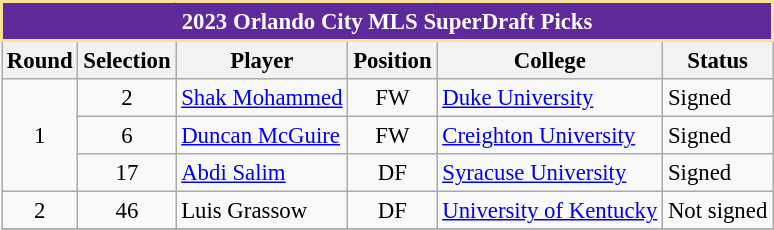<table class="wikitable" style="text-align:left; font-size:95%;">
<tr>
<th colspan="6" style="background:#5E299A; color:white; border:2px solid #F8E196;" scope="col">2023 Orlando City MLS SuperDraft Picks</th>
</tr>
<tr>
<th>Round</th>
<th>Selection</th>
<th>Player</th>
<th>Position</th>
<th>College</th>
<th>Status</th>
</tr>
<tr>
<td rowspan="3" align="center">1</td>
<td align="center">2</td>
<td>  <a href='#'>Shak Mohammed</a></td>
<td align="center">FW</td>
<td> <a href='#'>Duke University</a></td>
<td>Signed</td>
</tr>
<tr>
<td align="center">6</td>
<td> <a href='#'>Duncan McGuire</a></td>
<td align="center">FW</td>
<td> <a href='#'>Creighton University</a></td>
<td>Signed</td>
</tr>
<tr>
<td align="center">17</td>
<td> <a href='#'>Abdi Salim</a></td>
<td align="center">DF</td>
<td> <a href='#'>Syracuse University</a></td>
<td>Signed</td>
</tr>
<tr>
<td align="center">2</td>
<td align="center">46</td>
<td> Luis Grassow</td>
<td align="center">DF</td>
<td> <a href='#'>University of Kentucky</a></td>
<td>Not signed</td>
</tr>
<tr>
</tr>
</table>
